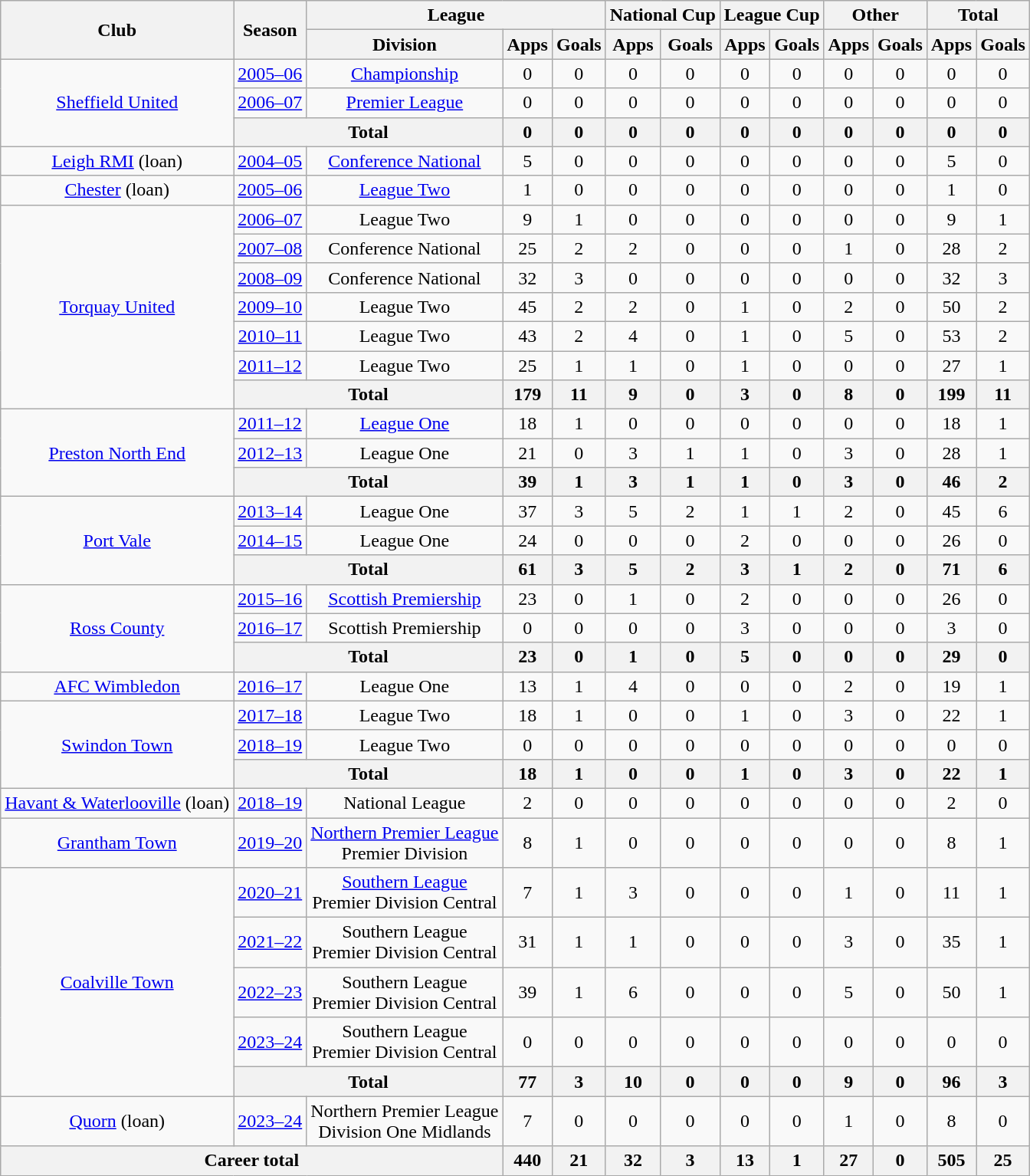<table class="wikitable" style="text-align:center">
<tr>
<th rowspan="2">Club</th>
<th rowspan="2">Season</th>
<th colspan="3">League</th>
<th colspan="2">National Cup</th>
<th colspan="2">League Cup</th>
<th colspan="2">Other</th>
<th colspan="2">Total</th>
</tr>
<tr>
<th>Division</th>
<th>Apps</th>
<th>Goals</th>
<th>Apps</th>
<th>Goals</th>
<th>Apps</th>
<th>Goals</th>
<th>Apps</th>
<th>Goals</th>
<th>Apps</th>
<th>Goals</th>
</tr>
<tr>
<td rowspan="3"><a href='#'>Sheffield United</a></td>
<td><a href='#'>2005–06</a></td>
<td><a href='#'>Championship</a></td>
<td>0</td>
<td>0</td>
<td>0</td>
<td>0</td>
<td>0</td>
<td>0</td>
<td>0</td>
<td>0</td>
<td>0</td>
<td>0</td>
</tr>
<tr>
<td><a href='#'>2006–07</a></td>
<td><a href='#'>Premier League</a></td>
<td>0</td>
<td>0</td>
<td>0</td>
<td>0</td>
<td>0</td>
<td>0</td>
<td>0</td>
<td>0</td>
<td>0</td>
<td>0</td>
</tr>
<tr>
<th colspan="2">Total</th>
<th>0</th>
<th>0</th>
<th>0</th>
<th>0</th>
<th>0</th>
<th>0</th>
<th>0</th>
<th>0</th>
<th>0</th>
<th>0</th>
</tr>
<tr>
<td><a href='#'>Leigh RMI</a> (loan)</td>
<td><a href='#'>2004–05</a></td>
<td><a href='#'>Conference National</a></td>
<td>5</td>
<td>0</td>
<td>0</td>
<td>0</td>
<td>0</td>
<td>0</td>
<td>0</td>
<td>0</td>
<td>5</td>
<td>0</td>
</tr>
<tr>
<td><a href='#'>Chester</a> (loan)</td>
<td><a href='#'>2005–06</a></td>
<td><a href='#'>League Two</a></td>
<td>1</td>
<td>0</td>
<td>0</td>
<td>0</td>
<td>0</td>
<td>0</td>
<td>0</td>
<td>0</td>
<td>1</td>
<td>0</td>
</tr>
<tr>
<td rowspan="7"><a href='#'>Torquay United</a></td>
<td><a href='#'>2006–07</a></td>
<td>League Two</td>
<td>9</td>
<td>1</td>
<td>0</td>
<td>0</td>
<td>0</td>
<td>0</td>
<td>0</td>
<td>0</td>
<td>9</td>
<td>1</td>
</tr>
<tr>
<td><a href='#'>2007–08</a></td>
<td>Conference National</td>
<td>25</td>
<td>2</td>
<td>2</td>
<td>0</td>
<td>0</td>
<td>0</td>
<td>1</td>
<td>0</td>
<td>28</td>
<td>2</td>
</tr>
<tr>
<td><a href='#'>2008–09</a></td>
<td>Conference National</td>
<td>32</td>
<td>3</td>
<td>0</td>
<td>0</td>
<td>0</td>
<td>0</td>
<td>0</td>
<td>0</td>
<td>32</td>
<td>3</td>
</tr>
<tr>
<td><a href='#'>2009–10</a></td>
<td>League Two</td>
<td>45</td>
<td>2</td>
<td>2</td>
<td>0</td>
<td>1</td>
<td>0</td>
<td>2</td>
<td>0</td>
<td>50</td>
<td>2</td>
</tr>
<tr>
<td><a href='#'>2010–11</a></td>
<td>League Two</td>
<td>43</td>
<td>2</td>
<td>4</td>
<td>0</td>
<td>1</td>
<td>0</td>
<td>5</td>
<td>0</td>
<td>53</td>
<td>2</td>
</tr>
<tr>
<td><a href='#'>2011–12</a></td>
<td>League Two</td>
<td>25</td>
<td>1</td>
<td>1</td>
<td>0</td>
<td>1</td>
<td>0</td>
<td>0</td>
<td>0</td>
<td>27</td>
<td>1</td>
</tr>
<tr>
<th colspan="2">Total</th>
<th>179</th>
<th>11</th>
<th>9</th>
<th>0</th>
<th>3</th>
<th>0</th>
<th>8</th>
<th>0</th>
<th>199</th>
<th>11</th>
</tr>
<tr>
<td rowspan="3"><a href='#'>Preston North End</a></td>
<td><a href='#'>2011–12</a></td>
<td><a href='#'>League One</a></td>
<td>18</td>
<td>1</td>
<td>0</td>
<td>0</td>
<td>0</td>
<td>0</td>
<td>0</td>
<td>0</td>
<td>18</td>
<td>1</td>
</tr>
<tr>
<td><a href='#'>2012–13</a></td>
<td>League One</td>
<td>21</td>
<td>0</td>
<td>3</td>
<td>1</td>
<td>1</td>
<td>0</td>
<td>3</td>
<td>0</td>
<td>28</td>
<td>1</td>
</tr>
<tr>
<th colspan="2">Total</th>
<th>39</th>
<th>1</th>
<th>3</th>
<th>1</th>
<th>1</th>
<th>0</th>
<th>3</th>
<th>0</th>
<th>46</th>
<th>2</th>
</tr>
<tr>
<td rowspan="3"><a href='#'>Port Vale</a></td>
<td><a href='#'>2013–14</a></td>
<td>League One</td>
<td>37</td>
<td>3</td>
<td>5</td>
<td>2</td>
<td>1</td>
<td>1</td>
<td>2</td>
<td>0</td>
<td>45</td>
<td>6</td>
</tr>
<tr>
<td><a href='#'>2014–15</a></td>
<td>League One</td>
<td>24</td>
<td>0</td>
<td>0</td>
<td>0</td>
<td>2</td>
<td>0</td>
<td>0</td>
<td>0</td>
<td>26</td>
<td>0</td>
</tr>
<tr>
<th colspan="2">Total</th>
<th>61</th>
<th>3</th>
<th>5</th>
<th>2</th>
<th>3</th>
<th>1</th>
<th>2</th>
<th>0</th>
<th>71</th>
<th>6</th>
</tr>
<tr>
<td rowspan="3"><a href='#'>Ross County</a></td>
<td><a href='#'>2015–16</a></td>
<td><a href='#'>Scottish Premiership</a></td>
<td>23</td>
<td>0</td>
<td>1</td>
<td>0</td>
<td>2</td>
<td>0</td>
<td>0</td>
<td>0</td>
<td>26</td>
<td>0</td>
</tr>
<tr>
<td><a href='#'>2016–17</a></td>
<td>Scottish Premiership</td>
<td>0</td>
<td>0</td>
<td>0</td>
<td>0</td>
<td>3</td>
<td>0</td>
<td>0</td>
<td>0</td>
<td>3</td>
<td>0</td>
</tr>
<tr>
<th colspan="2">Total</th>
<th>23</th>
<th>0</th>
<th>1</th>
<th>0</th>
<th>5</th>
<th>0</th>
<th>0</th>
<th>0</th>
<th>29</th>
<th>0</th>
</tr>
<tr>
<td><a href='#'>AFC Wimbledon</a></td>
<td><a href='#'>2016–17</a></td>
<td>League One</td>
<td>13</td>
<td>1</td>
<td>4</td>
<td>0</td>
<td>0</td>
<td>0</td>
<td>2</td>
<td>0</td>
<td>19</td>
<td>1</td>
</tr>
<tr>
<td rowspan="3"><a href='#'>Swindon Town</a></td>
<td><a href='#'>2017–18</a></td>
<td>League Two</td>
<td>18</td>
<td>1</td>
<td>0</td>
<td>0</td>
<td>1</td>
<td>0</td>
<td>3</td>
<td>0</td>
<td>22</td>
<td>1</td>
</tr>
<tr>
<td><a href='#'>2018–19</a></td>
<td>League Two</td>
<td>0</td>
<td>0</td>
<td>0</td>
<td>0</td>
<td>0</td>
<td>0</td>
<td>0</td>
<td>0</td>
<td>0</td>
<td>0</td>
</tr>
<tr>
<th colspan="2">Total</th>
<th>18</th>
<th>1</th>
<th>0</th>
<th>0</th>
<th>1</th>
<th>0</th>
<th>3</th>
<th>0</th>
<th>22</th>
<th>1</th>
</tr>
<tr>
<td><a href='#'>Havant & Waterlooville</a> (loan)</td>
<td><a href='#'>2018–19</a></td>
<td>National League</td>
<td>2</td>
<td>0</td>
<td>0</td>
<td>0</td>
<td>0</td>
<td>0</td>
<td>0</td>
<td>0</td>
<td>2</td>
<td>0</td>
</tr>
<tr>
<td><a href='#'>Grantham Town</a></td>
<td><a href='#'>2019–20</a></td>
<td><a href='#'>Northern Premier League</a><br>Premier Division</td>
<td>8</td>
<td>1</td>
<td>0</td>
<td>0</td>
<td>0</td>
<td>0</td>
<td>0</td>
<td>0</td>
<td>8</td>
<td>1</td>
</tr>
<tr>
<td rowspan="5"><a href='#'>Coalville Town</a></td>
<td><a href='#'>2020–21</a></td>
<td><a href='#'>Southern League</a><br>Premier Division Central</td>
<td>7</td>
<td>1</td>
<td>3</td>
<td>0</td>
<td>0</td>
<td>0</td>
<td>1</td>
<td>0</td>
<td>11</td>
<td>1</td>
</tr>
<tr>
<td><a href='#'>2021–22</a></td>
<td>Southern League<br>Premier Division Central</td>
<td>31</td>
<td>1</td>
<td>1</td>
<td>0</td>
<td>0</td>
<td>0</td>
<td>3</td>
<td>0</td>
<td>35</td>
<td>1</td>
</tr>
<tr>
<td><a href='#'>2022–23</a></td>
<td>Southern League<br>Premier Division Central</td>
<td>39</td>
<td>1</td>
<td>6</td>
<td>0</td>
<td>0</td>
<td>0</td>
<td>5</td>
<td>0</td>
<td>50</td>
<td>1</td>
</tr>
<tr>
<td><a href='#'>2023–24</a></td>
<td>Southern League<br>Premier Division Central</td>
<td>0</td>
<td>0</td>
<td>0</td>
<td>0</td>
<td>0</td>
<td>0</td>
<td>0</td>
<td>0</td>
<td>0</td>
<td>0</td>
</tr>
<tr>
<th colspan="2">Total</th>
<th>77</th>
<th>3</th>
<th>10</th>
<th>0</th>
<th>0</th>
<th>0</th>
<th>9</th>
<th>0</th>
<th>96</th>
<th>3</th>
</tr>
<tr>
<td><a href='#'>Quorn</a> (loan)</td>
<td><a href='#'>2023–24</a></td>
<td>Northern Premier League<br>Division One Midlands</td>
<td>7</td>
<td>0</td>
<td>0</td>
<td>0</td>
<td>0</td>
<td>0</td>
<td>1</td>
<td>0</td>
<td>8</td>
<td>0</td>
</tr>
<tr>
<th colspan="3">Career total</th>
<th>440</th>
<th>21</th>
<th>32</th>
<th>3</th>
<th>13</th>
<th>1</th>
<th>27</th>
<th>0</th>
<th>505</th>
<th>25</th>
</tr>
</table>
